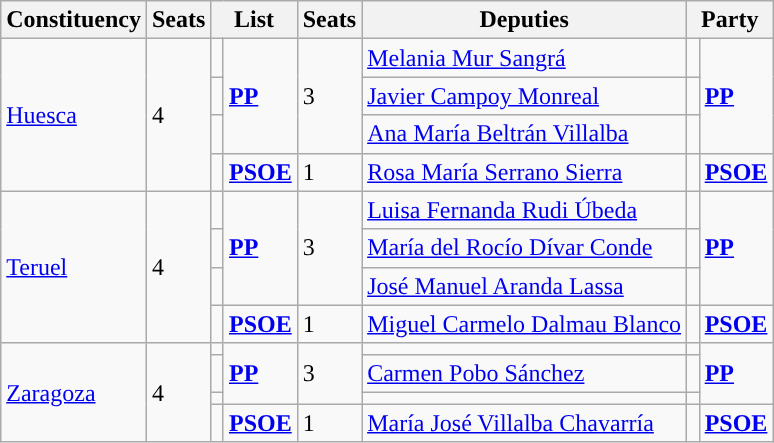<table class="wikitable sortable">
<tr>
<th>Constituency</th>
<th>Seats</th>
<th colspan="2">List</th>
<th>Seats</th>
<th>Deputies</th>
<th colspan="2">Party</th>
</tr>
<tr>
<td rowspan="4"><a href='#'>Huesca</a></td>
<td rowspan="4">4</td>
<td></td>
<td rowspan="3"><strong><a href='#'>PP</a></strong></td>
<td rowspan="3">3</td>
<td><a href='#'>Melania Mur Sangrá</a></td>
<td></td>
<td rowspan="3"><strong><a href='#'>PP</a></strong></td>
</tr>
<tr>
<td></td>
<td><a href='#'>Javier Campoy Monreal</a></td>
<td></td>
</tr>
<tr>
<td></td>
<td><a href='#'>Ana María Beltrán Villalba</a></td>
<td></td>
</tr>
<tr>
<td width="1"></td>
<td><strong><a href='#'>PSOE</a></strong></td>
<td>1</td>
<td><a href='#'>Rosa María Serrano Sierra</a></td>
<td width="1"></td>
<td><strong><a href='#'>PSOE</a></strong></td>
</tr>
<tr>
<td rowspan="4"><a href='#'>Teruel</a></td>
<td rowspan="4">4</td>
<td></td>
<td rowspan="3"><strong><a href='#'>PP</a></strong></td>
<td rowspan="3">3</td>
<td><a href='#'>Luisa Fernanda Rudi Úbeda</a></td>
<td></td>
<td rowspan="3"><strong><a href='#'>PP</a></strong></td>
</tr>
<tr>
<td></td>
<td><a href='#'>María del Rocío Dívar Conde</a></td>
<td></td>
</tr>
<tr>
<td></td>
<td><a href='#'>José Manuel Aranda Lassa</a></td>
<td></td>
</tr>
<tr>
<td width="1"></td>
<td><strong><a href='#'>PSOE</a></strong></td>
<td>1</td>
<td><a href='#'>Miguel Carmelo Dalmau Blanco</a></td>
<td width="1"></td>
<td><strong><a href='#'>PSOE</a></strong></td>
</tr>
<tr>
<td rowspan="4"><a href='#'>Zaragoza</a></td>
<td rowspan="4">4</td>
<td></td>
<td rowspan="3"><strong><a href='#'>PP</a></strong></td>
<td rowspan="3">3</td>
<td></td>
<td></td>
<td rowspan="3"><strong><a href='#'>PP</a></strong></td>
</tr>
<tr>
<td></td>
<td><a href='#'>Carmen Pobo Sánchez</a></td>
<td></td>
</tr>
<tr>
<td></td>
<td></td>
<td></td>
</tr>
<tr>
<td width="1"></td>
<td><strong><a href='#'>PSOE</a></strong></td>
<td>1</td>
<td><a href='#'>María José Villalba Chavarría</a></td>
<td width="1"></td>
<td><strong><a href='#'>PSOE</a></strong></td>
</tr>
</table>
